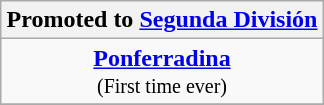<table class="wikitable" style="text-align: center; margin: 0 auto;">
<tr>
<th colspan="2">Promoted to <a href='#'>Segunda División</a></th>
</tr>
<tr>
<td><strong><a href='#'>Ponferradina</a></strong><br><small>(First time ever)</small></td>
</tr>
<tr>
</tr>
</table>
